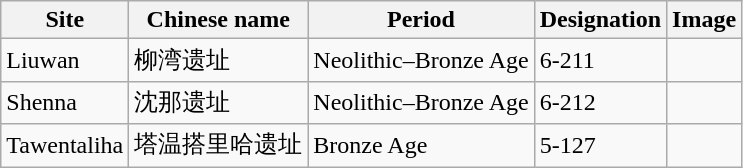<table class="wikitable">
<tr>
<th>Site</th>
<th>Chinese name</th>
<th>Period</th>
<th>Designation</th>
<th>Image</th>
</tr>
<tr>
<td>Liuwan</td>
<td>柳湾遗址</td>
<td>Neolithic–Bronze Age</td>
<td>6-211</td>
<td></td>
</tr>
<tr>
<td>Shenna</td>
<td>沈那遗址</td>
<td>Neolithic–Bronze Age</td>
<td>6-212</td>
<td></td>
</tr>
<tr>
<td>Tawentaliha</td>
<td>塔温搭里哈遗址</td>
<td>Bronze Age</td>
<td>5-127</td>
<td></td>
</tr>
</table>
